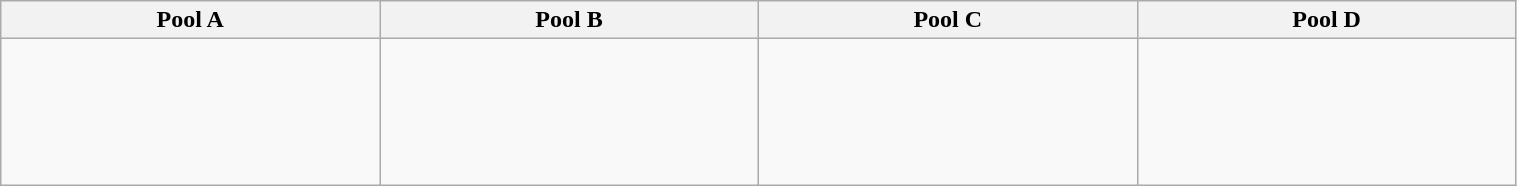<table class="wikitable" width=80%>
<tr>
<th width=20%>Pool A</th>
<th width=20%>Pool B</th>
<th width=20%>Pool C</th>
<th width=20%>Pool D</th>
</tr>
<tr>
<td><br> <br>
<s></s> <br>
 <br>
<s></s> <br></td>
<td><br> <br>
 <br>
 <br>
 <br></td>
<td><br><br>
<br>
<br>
<br></td>
<td><br><br>
<br>
 <br>
</td>
</tr>
</table>
